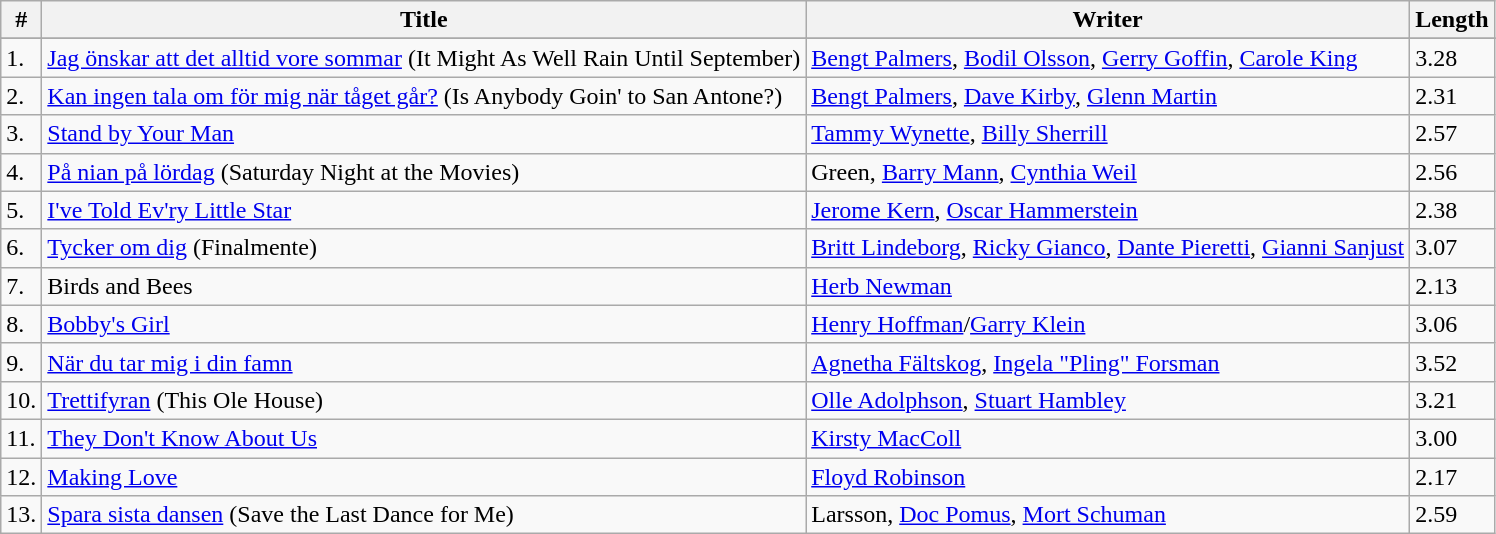<table class="wikitable">
<tr>
<th>#</th>
<th>Title</th>
<th>Writer</th>
<th>Length</th>
</tr>
<tr bgcolor="#ebf5ff">
</tr>
<tr>
<td>1.</td>
<td><a href='#'>Jag önskar att det alltid vore sommar</a> (It Might As Well Rain Until September)</td>
<td><a href='#'>Bengt Palmers</a>, <a href='#'>Bodil Olsson</a>, <a href='#'>Gerry Goffin</a>, <a href='#'>Carole King</a></td>
<td>3.28</td>
</tr>
<tr>
<td>2.</td>
<td><a href='#'>Kan ingen tala om för mig när tåget går?</a> (Is Anybody Goin' to San Antone?)</td>
<td><a href='#'>Bengt Palmers</a>, <a href='#'>Dave Kirby</a>, <a href='#'>Glenn Martin</a></td>
<td>2.31</td>
</tr>
<tr>
<td>3.</td>
<td><a href='#'>Stand by Your Man</a></td>
<td><a href='#'>Tammy Wynette</a>, <a href='#'>Billy Sherrill</a></td>
<td>2.57</td>
</tr>
<tr>
<td>4.</td>
<td><a href='#'>På nian på lördag</a> (Saturday Night at the Movies)</td>
<td>Green, <a href='#'>Barry Mann</a>, <a href='#'>Cynthia Weil</a></td>
<td>2.56</td>
</tr>
<tr>
<td>5.</td>
<td><a href='#'>I've Told Ev'ry Little Star</a></td>
<td><a href='#'>Jerome Kern</a>, <a href='#'>Oscar Hammerstein</a></td>
<td>2.38</td>
</tr>
<tr>
<td>6.</td>
<td><a href='#'>Tycker om dig</a> (Finalmente)</td>
<td><a href='#'>Britt Lindeborg</a>, <a href='#'>Ricky Gianco</a>, <a href='#'>Dante Pieretti</a>, <a href='#'>Gianni Sanjust</a></td>
<td>3.07</td>
</tr>
<tr>
<td>7.</td>
<td>Birds and Bees</td>
<td><a href='#'>Herb Newman</a></td>
<td>2.13</td>
</tr>
<tr>
<td>8.</td>
<td><a href='#'>Bobby's Girl</a></td>
<td><a href='#'>Henry Hoffman</a>/<a href='#'>Garry Klein</a></td>
<td>3.06</td>
</tr>
<tr>
<td>9.</td>
<td><a href='#'>När du tar mig i din famn</a></td>
<td><a href='#'>Agnetha Fältskog</a>, <a href='#'>Ingela "Pling" Forsman</a></td>
<td>3.52</td>
</tr>
<tr>
<td>10.</td>
<td><a href='#'>Trettifyran</a> (This Ole House)</td>
<td><a href='#'>Olle Adolphson</a>, <a href='#'>Stuart Hambley</a></td>
<td>3.21</td>
</tr>
<tr>
<td>11.</td>
<td><a href='#'>They Don't Know About Us</a></td>
<td><a href='#'>Kirsty MacColl</a></td>
<td>3.00</td>
</tr>
<tr>
<td>12.</td>
<td><a href='#'>Making Love</a></td>
<td><a href='#'>Floyd Robinson</a></td>
<td>2.17</td>
</tr>
<tr>
<td>13.</td>
<td><a href='#'>Spara sista dansen</a> (Save the Last Dance for Me)</td>
<td>Larsson, <a href='#'>Doc Pomus</a>, <a href='#'>Mort Schuman</a></td>
<td>2.59</td>
</tr>
</table>
